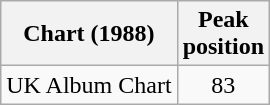<table class="wikitable sortable">
<tr>
<th>Chart (1988)</th>
<th>Peak<br>position</th>
</tr>
<tr>
<td align="left">UK Album Chart</td>
<td style="text-align:center;">83</td>
</tr>
</table>
